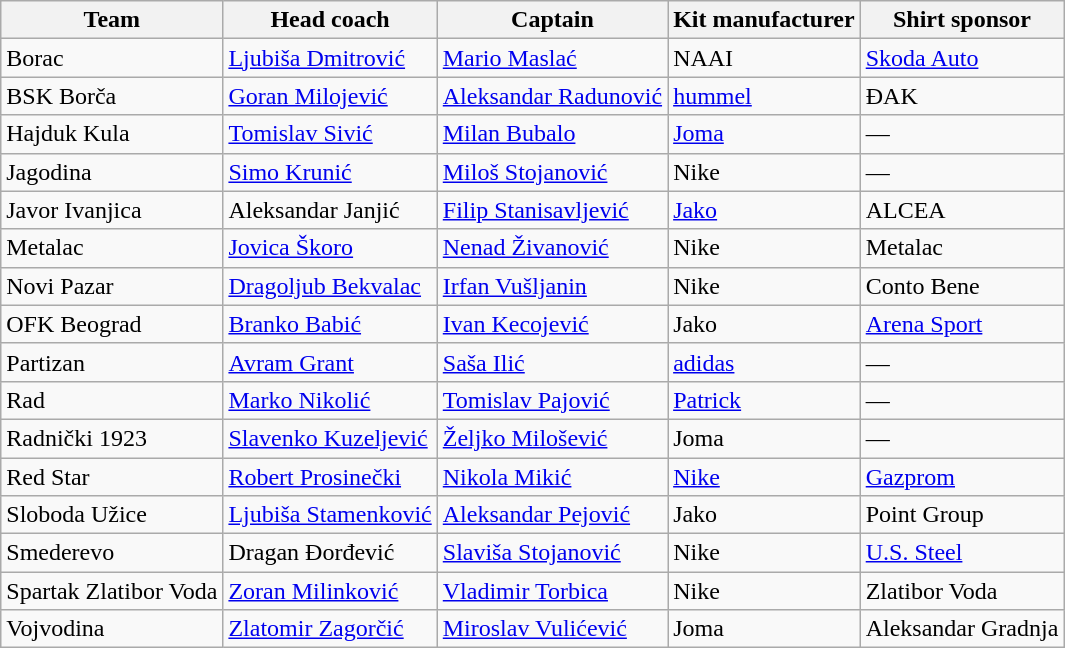<table class="wikitable sortable" style="text-align: left;">
<tr>
<th>Team</th>
<th>Head coach</th>
<th>Captain</th>
<th>Kit manufacturer</th>
<th>Shirt sponsor</th>
</tr>
<tr>
<td>Borac</td>
<td> <a href='#'>Ljubiša Dmitrović</a></td>
<td> <a href='#'>Mario Maslać</a></td>
<td>NAAI</td>
<td><a href='#'>Skoda Auto</a></td>
</tr>
<tr>
<td>BSK Borča</td>
<td> <a href='#'>Goran Milojević</a></td>
<td> <a href='#'>Aleksandar Radunović</a></td>
<td><a href='#'>hummel</a></td>
<td>ĐAK</td>
</tr>
<tr>
<td>Hajduk Kula</td>
<td> <a href='#'>Tomislav Sivić</a></td>
<td> <a href='#'>Milan Bubalo</a></td>
<td><a href='#'>Joma</a></td>
<td>—</td>
</tr>
<tr>
<td>Jagodina</td>
<td> <a href='#'>Simo Krunić</a></td>
<td> <a href='#'>Miloš Stojanović</a></td>
<td>Nike</td>
<td>—</td>
</tr>
<tr>
<td>Javor Ivanjica</td>
<td> Aleksandar Janjić</td>
<td> <a href='#'>Filip Stanisavljević</a></td>
<td><a href='#'>Jako</a></td>
<td>ALCEA</td>
</tr>
<tr>
<td>Metalac</td>
<td> <a href='#'>Jovica Škoro</a></td>
<td> <a href='#'>Nenad Živanović</a></td>
<td>Nike</td>
<td>Metalac</td>
</tr>
<tr>
<td>Novi Pazar</td>
<td> <a href='#'>Dragoljub Bekvalac</a></td>
<td> <a href='#'>Irfan Vušljanin</a></td>
<td>Nike</td>
<td>Conto Bene</td>
</tr>
<tr>
<td>OFK Beograd</td>
<td> <a href='#'>Branko Babić</a></td>
<td> <a href='#'>Ivan Kecojević</a></td>
<td>Jako</td>
<td><a href='#'>Arena Sport</a></td>
</tr>
<tr>
<td>Partizan</td>
<td> <a href='#'>Avram Grant</a></td>
<td> <a href='#'>Saša Ilić</a></td>
<td><a href='#'>adidas</a></td>
<td>—</td>
</tr>
<tr>
<td>Rad</td>
<td> <a href='#'>Marko Nikolić</a></td>
<td> <a href='#'>Tomislav Pajović</a></td>
<td><a href='#'>Patrick</a></td>
<td>—</td>
</tr>
<tr>
<td>Radnički 1923</td>
<td> <a href='#'>Slavenko Kuzeljević</a></td>
<td> <a href='#'>Željko Milošević</a></td>
<td>Joma</td>
<td>—</td>
</tr>
<tr>
<td>Red Star</td>
<td> <a href='#'>Robert Prosinečki</a></td>
<td> <a href='#'>Nikola Mikić</a></td>
<td><a href='#'>Nike</a></td>
<td><a href='#'>Gazprom</a></td>
</tr>
<tr>
<td>Sloboda Užice</td>
<td> <a href='#'>Ljubiša Stamenković</a></td>
<td> <a href='#'>Aleksandar Pejović</a></td>
<td>Jako</td>
<td>Point Group</td>
</tr>
<tr>
<td>Smederevo</td>
<td> Dragan Đorđević</td>
<td> <a href='#'>Slaviša Stojanović</a></td>
<td>Nike</td>
<td><a href='#'>U.S. Steel</a></td>
</tr>
<tr>
<td>Spartak Zlatibor Voda</td>
<td> <a href='#'>Zoran Milinković</a></td>
<td> <a href='#'>Vladimir Torbica</a></td>
<td>Nike</td>
<td>Zlatibor Voda</td>
</tr>
<tr>
<td>Vojvodina</td>
<td> <a href='#'>Zlatomir Zagorčić</a></td>
<td> <a href='#'>Miroslav Vulićević</a></td>
<td>Joma</td>
<td>Aleksandar Gradnja</td>
</tr>
</table>
